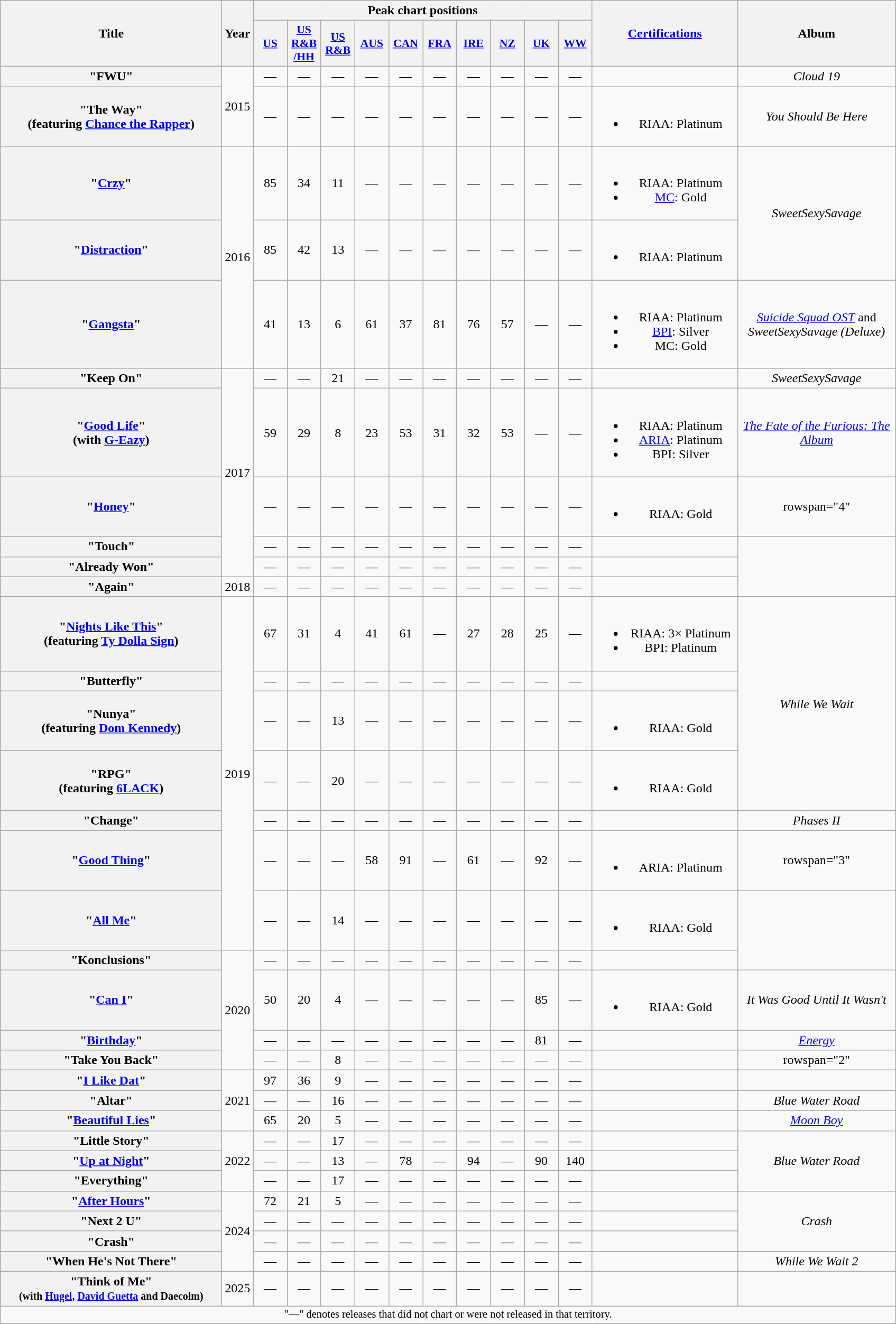<table class="wikitable plainrowheaders" style="text-align:center;">
<tr>
<th scope="col" rowspan="2" style="width:17em;">Title</th>
<th scope="col" rowspan="2" style="width:1em;">Year</th>
<th scope="col" colspan="10">Peak chart positions</th>
<th scope="col" rowspan="2" style="width:11em;"><a href='#'>Certifications</a></th>
<th scope="col" rowspan="2" style="width:12em;">Album</th>
</tr>
<tr>
<th scope="col" style="width:2.5em;font-size:90%;"><a href='#'>US</a><br></th>
<th scope="col" style="width:2.5em;font-size:90%;"><a href='#'>US<br>R&B<br>/HH</a><br></th>
<th scope="col" style="width:2.5em;font-size:90%;"><a href='#'>US R&B</a><br></th>
<th scope="col" style="width:2.5em;font-size:90%;"><a href='#'>AUS</a><br></th>
<th scope="col" style="width:2.5em;font-size:90%;"><a href='#'>CAN</a><br></th>
<th scope="col" style="width:2.5em;font-size:90%;"><a href='#'>FRA</a><br></th>
<th scope="col" style="width:2.5em;font-size:90%;"><a href='#'>IRE</a><br></th>
<th scope="col" style="width:2.5em;font-size:90%;"><a href='#'>NZ</a><br></th>
<th scope="col" style="width:2.5em;font-size:90%;"><a href='#'>UK</a><br></th>
<th scope="col" style="width:2.5em;font-size:90%;"><a href='#'>WW</a><br></th>
</tr>
<tr>
<th scope="row">"FWU"</th>
<td rowspan="2">2015</td>
<td>—</td>
<td>—</td>
<td>—</td>
<td>—</td>
<td>—</td>
<td>—</td>
<td>—</td>
<td>—</td>
<td>—</td>
<td>—</td>
<td></td>
<td><em>Cloud 19</em></td>
</tr>
<tr>
<th scope="row">"The Way"<br><span>(featuring <a href='#'>Chance the Rapper</a>)</span></th>
<td>—</td>
<td>—</td>
<td>—</td>
<td>—</td>
<td>—</td>
<td>—</td>
<td>—</td>
<td>—</td>
<td>—</td>
<td>—</td>
<td><br><ul><li>RIAA: Platinum</li></ul></td>
<td><em>You Should Be Here</em></td>
</tr>
<tr>
<th scope="row">"<a href='#'>Crzy</a>"</th>
<td rowspan="3">2016</td>
<td>85</td>
<td>34</td>
<td>11</td>
<td>—</td>
<td>—</td>
<td>—</td>
<td>—</td>
<td>—</td>
<td>—</td>
<td>—</td>
<td><br><ul><li>RIAA: Platinum</li><li><a href='#'>MC</a>: Gold</li></ul></td>
<td rowspan="2"><em>SweetSexySavage</em></td>
</tr>
<tr>
<th scope="row">"<a href='#'>Distraction</a>"</th>
<td>85</td>
<td>42</td>
<td>13</td>
<td>—</td>
<td>—</td>
<td>—</td>
<td>—</td>
<td>—</td>
<td>—</td>
<td>—</td>
<td><br><ul><li>RIAA: Platinum</li></ul></td>
</tr>
<tr>
<th scope="row">"<a href='#'>Gangsta</a>"</th>
<td>41</td>
<td>13</td>
<td>6</td>
<td>61</td>
<td>37</td>
<td>81</td>
<td>76</td>
<td>57</td>
<td>—</td>
<td>—</td>
<td><br><ul><li>RIAA: Platinum</li><li><a href='#'>BPI</a>: Silver</li><li>MC: Gold</li></ul></td>
<td><em><a href='#'>Suicide Squad OST</a></em> and <em>SweetSexySavage (Deluxe)</em></td>
</tr>
<tr>
<th scope="row">"Keep On"</th>
<td rowspan="5">2017</td>
<td>—</td>
<td>—</td>
<td>21</td>
<td>—</td>
<td>—</td>
<td>—</td>
<td>—</td>
<td>—</td>
<td>—</td>
<td>—</td>
<td></td>
<td><em>SweetSexySavage</em></td>
</tr>
<tr>
<th scope="row">"<a href='#'>Good Life</a>"<br><span>(with <a href='#'>G-Eazy</a>)</span></th>
<td>59</td>
<td>29</td>
<td>8</td>
<td>23</td>
<td>53</td>
<td>31</td>
<td>32</td>
<td>53</td>
<td>—</td>
<td>—</td>
<td><br><ul><li>RIAA: Platinum</li><li><a href='#'>ARIA</a>: Platinum</li><li>BPI: Silver</li></ul></td>
<td><em><a href='#'>The Fate of the Furious: The Album</a></em></td>
</tr>
<tr>
<th scope="row">"<a href='#'>Honey</a>"</th>
<td>—</td>
<td>—</td>
<td>—</td>
<td>—</td>
<td>—</td>
<td>—</td>
<td>—</td>
<td>—</td>
<td>—</td>
<td>—</td>
<td><br><ul><li>RIAA: Gold</li></ul></td>
<td>rowspan="4" </td>
</tr>
<tr>
<th scope="row">"Touch"</th>
<td>—</td>
<td>—</td>
<td>—</td>
<td>—</td>
<td>—</td>
<td>—</td>
<td>—</td>
<td>—</td>
<td>—</td>
<td>—</td>
<td></td>
</tr>
<tr>
<th scope="row">"Already Won"</th>
<td>—</td>
<td>—</td>
<td>—</td>
<td>—</td>
<td>—</td>
<td>—</td>
<td>—</td>
<td>—</td>
<td>—</td>
<td>—</td>
<td></td>
</tr>
<tr>
<th scope="row">"Again"</th>
<td>2018</td>
<td>—</td>
<td>—</td>
<td>—</td>
<td>—</td>
<td>—</td>
<td>—</td>
<td>—</td>
<td>—</td>
<td>—</td>
<td>—</td>
<td></td>
</tr>
<tr>
<th scope="row">"<a href='#'>Nights Like This</a>"<br><span>(featuring <a href='#'>Ty Dolla Sign</a>)</span></th>
<td rowspan="7">2019</td>
<td>67</td>
<td>31</td>
<td>4</td>
<td>41</td>
<td>61</td>
<td>—</td>
<td>27</td>
<td>28</td>
<td>25</td>
<td>—</td>
<td><br><ul><li>RIAA: 3× Platinum</li><li>BPI: Platinum</li></ul></td>
<td rowspan="4"><em>While We Wait</em></td>
</tr>
<tr>
<th scope="row">"Butterfly"</th>
<td>—</td>
<td>—</td>
<td>—</td>
<td>—</td>
<td>—</td>
<td>—</td>
<td>—</td>
<td>—</td>
<td>—</td>
<td>—</td>
<td></td>
</tr>
<tr>
<th scope="row">"Nunya"<br><span>(featuring <a href='#'>Dom Kennedy</a>)</span></th>
<td>—</td>
<td>—</td>
<td>13</td>
<td>—</td>
<td>—</td>
<td>—</td>
<td>—</td>
<td>—</td>
<td>—</td>
<td>—</td>
<td><br><ul><li>RIAA: Gold</li></ul></td>
</tr>
<tr>
<th scope="row">"RPG"<br><span>(featuring <a href='#'>6LACK</a>)</span></th>
<td>—</td>
<td>—</td>
<td>20</td>
<td>—</td>
<td>—</td>
<td>—</td>
<td>—</td>
<td>—</td>
<td>—</td>
<td>—</td>
<td><br><ul><li>RIAA: Gold</li></ul></td>
</tr>
<tr>
<th scope="row">"Change"<br></th>
<td>—</td>
<td>—</td>
<td>—</td>
<td>—</td>
<td>—</td>
<td>—</td>
<td>—</td>
<td>—</td>
<td>—</td>
<td>—</td>
<td></td>
<td><em>Phases II</em></td>
</tr>
<tr>
<th scope="row">"<a href='#'>Good Thing</a>"<br></th>
<td>—</td>
<td>—</td>
<td>—</td>
<td>58</td>
<td>91</td>
<td>—</td>
<td>61</td>
<td>—</td>
<td>92</td>
<td>—</td>
<td><br><ul><li>ARIA: Platinum</li></ul></td>
<td>rowspan="3" </td>
</tr>
<tr>
<th scope="row">"<a href='#'>All Me</a>"<br></th>
<td>—</td>
<td>—</td>
<td>14</td>
<td>—</td>
<td>—</td>
<td>—</td>
<td>—</td>
<td>—</td>
<td>—</td>
<td>—</td>
<td><br><ul><li>RIAA: Gold</li></ul></td>
</tr>
<tr>
<th scope="row">"Konclusions"<br></th>
<td rowspan="4">2020</td>
<td>—</td>
<td>—</td>
<td>—</td>
<td>—</td>
<td>—</td>
<td>—</td>
<td>—</td>
<td>—</td>
<td>—</td>
<td>—</td>
<td></td>
</tr>
<tr>
<th scope="row">"<a href='#'>Can I</a>"<br></th>
<td>50</td>
<td>20</td>
<td>4</td>
<td>—</td>
<td>—</td>
<td>—</td>
<td>—</td>
<td>—</td>
<td>85</td>
<td>—</td>
<td><br><ul><li>RIAA: Gold</li></ul></td>
<td><em>It Was Good Until It Wasn't</em></td>
</tr>
<tr>
<th scope="row">"<a href='#'>Birthday</a>"<br></th>
<td>—</td>
<td>—</td>
<td>—</td>
<td>—</td>
<td>—</td>
<td>—</td>
<td>—</td>
<td>—</td>
<td>81</td>
<td>—</td>
<td></td>
<td><em><a href='#'>Energy</a></em></td>
</tr>
<tr>
<th scope="row">"Take You Back"<br></th>
<td>—</td>
<td>—</td>
<td>8</td>
<td>—</td>
<td>—</td>
<td>—</td>
<td>—</td>
<td>—</td>
<td>—</td>
<td>—</td>
<td></td>
<td>rowspan="2" </td>
</tr>
<tr>
<th scope="row">"<a href='#'>I Like Dat</a>" <br></th>
<td rowspan="3">2021</td>
<td>97</td>
<td>36</td>
<td>9</td>
<td>—</td>
<td>—</td>
<td>—</td>
<td>—</td>
<td>—</td>
<td>—</td>
<td>—</td>
<td></td>
</tr>
<tr>
<th scope="row">"Altar"</th>
<td>—</td>
<td>—</td>
<td>16</td>
<td>—</td>
<td>—</td>
<td>—</td>
<td>—</td>
<td>—</td>
<td>—</td>
<td>—</td>
<td></td>
<td><em>Blue Water Road</em></td>
</tr>
<tr>
<th scope="row">"<a href='#'>Beautiful Lies</a>"<br></th>
<td>65</td>
<td>20</td>
<td>5</td>
<td>—</td>
<td>—</td>
<td>—</td>
<td>—</td>
<td>—</td>
<td>—</td>
<td>—</td>
<td></td>
<td><em><a href='#'>Moon Boy</a></em></td>
</tr>
<tr>
<th scope="row">"Little Story"</th>
<td rowspan="3">2022</td>
<td>—</td>
<td>—</td>
<td>17</td>
<td>—</td>
<td>—</td>
<td>—</td>
<td>—</td>
<td>—</td>
<td>—</td>
<td>—</td>
<td></td>
<td rowspan="3"><em>Blue Water Road</em></td>
</tr>
<tr>
<th scope="row">"<a href='#'>Up at Night</a>"<br></th>
<td>—</td>
<td>—</td>
<td>13</td>
<td>—</td>
<td>78</td>
<td>—</td>
<td>94</td>
<td>—</td>
<td>90</td>
<td>140</td>
<td></td>
</tr>
<tr>
<th scope="row">"Everything"</th>
<td>—</td>
<td>—</td>
<td>17</td>
<td>—</td>
<td>—</td>
<td>—</td>
<td>—</td>
<td>—</td>
<td>—</td>
<td>—</td>
<td></td>
</tr>
<tr>
<th scope="row">"<a href='#'>After Hours</a>"</th>
<td rowspan="4">2024</td>
<td>72</td>
<td>21</td>
<td>5</td>
<td>—</td>
<td>—</td>
<td>—</td>
<td>—</td>
<td>—</td>
<td>—</td>
<td>—</td>
<td></td>
<td rowspan="3"><em>Crash</em></td>
</tr>
<tr>
<th scope="row">"Next 2 U"</th>
<td>—</td>
<td>—</td>
<td>—</td>
<td>—</td>
<td>—</td>
<td>—</td>
<td>—</td>
<td>—</td>
<td>—</td>
<td>—</td>
<td></td>
</tr>
<tr>
<th scope="row">"Crash"</th>
<td>—</td>
<td>—</td>
<td>—</td>
<td>—</td>
<td>—</td>
<td>—</td>
<td>—</td>
<td>—</td>
<td>—</td>
<td>—</td>
<td></td>
</tr>
<tr>
<th scope="row">"When He's Not There"<br></th>
<td>—</td>
<td>—</td>
<td>—</td>
<td>—</td>
<td>—</td>
<td>—</td>
<td>—</td>
<td>—</td>
<td>—</td>
<td>—</td>
<td></td>
<td><em>While We Wait 2</em></td>
</tr>
<tr>
<th scope="row">"Think of Me" <br><small>(with <a href='#'>Hugel</a>, <a href='#'>David Guetta</a> and Daecolm)</small></th>
<td>2025</td>
<td>—</td>
<td>—</td>
<td>—</td>
<td>—</td>
<td>—</td>
<td>—</td>
<td>—</td>
<td>—</td>
<td>—</td>
<td>—</td>
<td></td>
</tr>
<tr>
<td colspan="14" style="font-size:85%">"—" denotes releases that did not chart or were not released in that territory.</td>
</tr>
</table>
